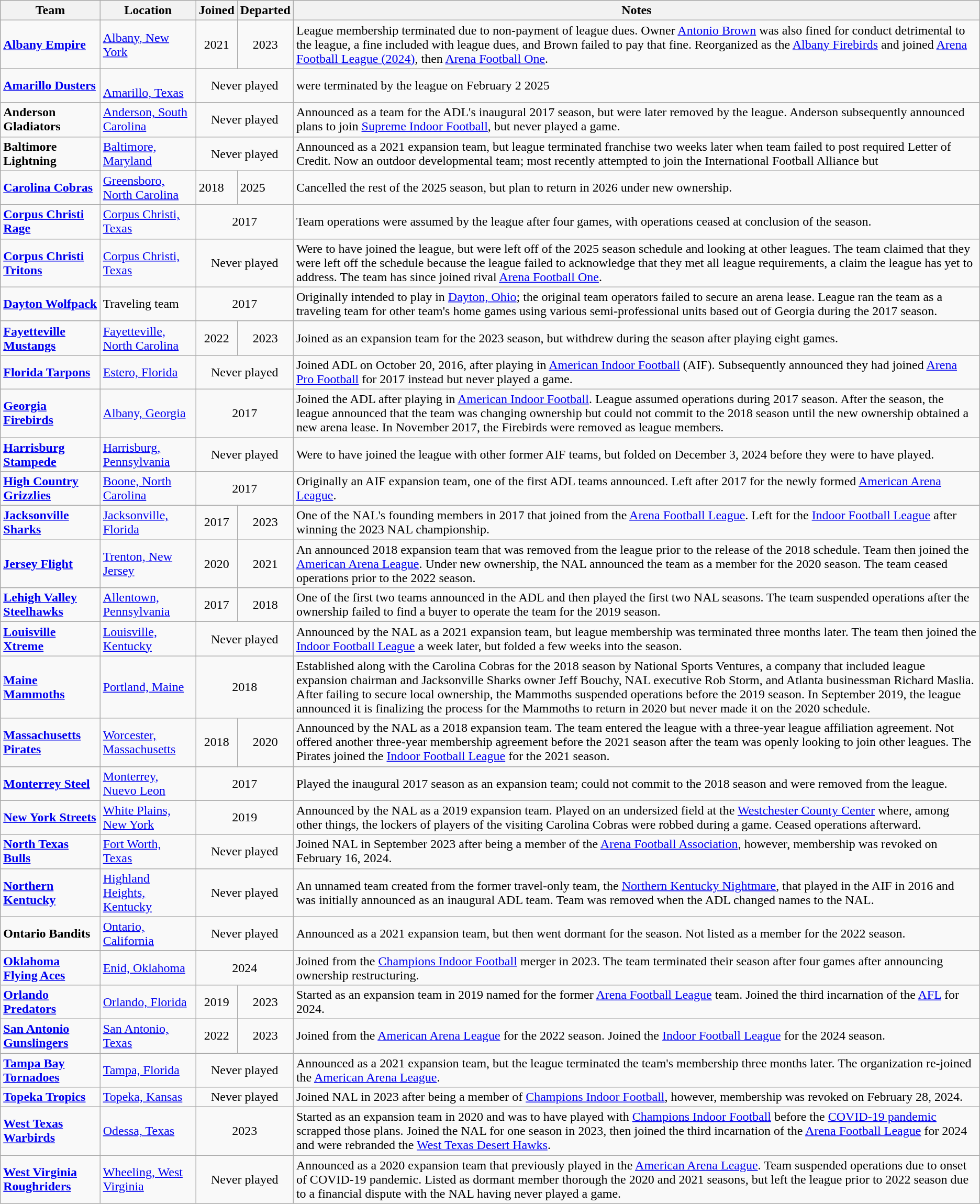<table class="wikitable sortable" style="text-align:left">
<tr>
<th>Team</th>
<th>Location</th>
<th>Joined</th>
<th>Departed</th>
<th>Notes</th>
</tr>
<tr>
<td><strong><a href='#'>Albany Empire</a></strong></td>
<td><a href='#'>Albany, New York</a></td>
<td align=center>2021</td>
<td align=center>2023</td>
<td>League membership terminated due to non-payment of league dues. Owner <a href='#'>Antonio Brown</a> was also fined for conduct detrimental to the league, a fine included with league dues, and Brown failed to pay that fine. Reorganized as the <a href='#'>Albany Firebirds</a> and joined <a href='#'>Arena Football League (2024)</a>, then <a href='#'>Arena Football One</a>.</td>
</tr>
<tr>
<td><strong><a href='#'>Amarillo Dusters</a></strong></td>
<td><br><a href='#'>Amarillo, Texas</a></td>
<td colspan=2; style="text-align:center">Never played</td>
<td>were terminated by the league on February 2 2025</td>
</tr>
<tr>
<td><strong>Anderson Gladiators</strong></td>
<td><a href='#'>Anderson, South Carolina</a></td>
<td colspan=2; style="text-align:center">Never played</td>
<td>Announced as a team for the ADL's inaugural 2017 season, but were later removed by the league.  Anderson subsequently announced plans to join <a href='#'>Supreme Indoor Football</a>, but never played a game.</td>
</tr>
<tr>
<td><strong>Baltimore Lightning</strong></td>
<td><a href='#'>Baltimore, Maryland</a></td>
<td colspan=2; style="text-align:center">Never played</td>
<td>Announced as a 2021 expansion team, but league terminated franchise two weeks later when team failed to post required Letter of Credit.  Now an outdoor developmental team; most recently attempted to join the International Football Alliance but</td>
</tr>
<tr>
<td><strong><a href='#'>Carolina Cobras</a></strong></td>
<td><a href='#'>Greensboro, North Carolina</a></td>
<td>2018</td>
<td>2025</td>
<td>Cancelled the rest of the 2025 season, but plan to return in 2026 under new ownership.</td>
</tr>
<tr>
<td><strong><a href='#'>Corpus Christi Rage</a></strong></td>
<td><a href='#'>Corpus Christi, Texas</a></td>
<td colspan=2; style="text-align:center">2017</td>
<td>Team operations were assumed by the league after four games, with operations ceased at conclusion of the season.</td>
</tr>
<tr>
<td><strong><a href='#'>Corpus Christi Tritons</a></strong></td>
<td><a href='#'>Corpus Christi, Texas</a></td>
<td colspan=2; style="text-align:center">Never played</td>
<td>Were to have joined the league, but were left off of the 2025 season schedule and looking at other leagues.  The team claimed that they were left off the schedule because the league failed to acknowledge that they met all league requirements, a claim the league has yet to address.  The team has since joined rival <a href='#'>Arena Football One</a>.</td>
</tr>
<tr>
<td><strong><a href='#'>Dayton Wolfpack</a></strong></td>
<td>Traveling team</td>
<td colspan=2; style="text-align:center">2017</td>
<td>Originally intended to play in <a href='#'>Dayton, Ohio</a>; the original team operators failed to secure an arena lease. League ran the team as a traveling team for other team's home games using various semi-professional units based out of Georgia during the 2017 season.</td>
</tr>
<tr>
<td><strong><a href='#'>Fayetteville Mustangs</a></strong></td>
<td><a href='#'>Fayetteville, North Carolina</a></td>
<td style="text-align:center">2022</td>
<td style="text-align:center">2023</td>
<td>Joined as an expansion team for the 2023 season, but withdrew during the season after playing eight games.</td>
</tr>
<tr>
<td><strong><a href='#'>Florida Tarpons</a></strong></td>
<td><a href='#'>Estero, Florida</a></td>
<td colspan=2; style="text-align:center">Never played</td>
<td>Joined ADL on October 20, 2016, after playing in <a href='#'>American Indoor Football</a> (AIF). Subsequently announced they had joined <a href='#'>Arena Pro Football</a> for 2017 instead but never played a game.</td>
</tr>
<tr>
<td><strong><a href='#'>Georgia Firebirds</a></strong></td>
<td><a href='#'>Albany, Georgia</a></td>
<td colspan=2; style="text-align:center">2017</td>
<td>Joined the ADL after playing in <a href='#'>American Indoor Football</a>. League assumed operations during 2017 season. After the season, the league announced that the team was changing ownership but could not commit to the 2018 season until the new ownership obtained a new arena lease. In November 2017, the Firebirds were removed as league members.</td>
</tr>
<tr>
<td><strong><a href='#'>Harrisburg Stampede</a></strong></td>
<td><a href='#'>Harrisburg, Pennsylvania</a></td>
<td colspan=2; style="text-align:center">Never played</td>
<td>Were to have joined the league with other former AIF teams, but folded on December 3, 2024 before they were to have played.</td>
</tr>
<tr>
<td><strong><a href='#'>High Country Grizzlies</a></strong></td>
<td><a href='#'>Boone, North Carolina</a></td>
<td colspan=2; style="text-align:center">2017</td>
<td>Originally an AIF expansion team, one of the first ADL teams announced. Left after 2017 for the newly formed <a href='#'>American Arena League</a>.</td>
</tr>
<tr>
<td><strong><a href='#'>Jacksonville Sharks</a></strong></td>
<td><a href='#'>Jacksonville, Florida</a></td>
<td align=center>2017</td>
<td align=center>2023</td>
<td>One of the NAL's founding members in 2017 that joined from the <a href='#'>Arena Football League</a>. Left for the <a href='#'>Indoor Football League</a> after winning the 2023 NAL championship.</td>
</tr>
<tr>
<td><strong><a href='#'>Jersey Flight</a></strong></td>
<td><a href='#'>Trenton, New Jersey</a></td>
<td style="text-align:center">2020</td>
<td style="text-align:center">2021</td>
<td>An announced 2018 expansion team that was removed from the league prior to the release of the 2018 schedule. Team then joined the <a href='#'>American Arena League</a>.  Under new ownership, the NAL announced the team as a member for the 2020 season. The team ceased operations prior to the 2022 season.</td>
</tr>
<tr>
<td><strong><a href='#'>Lehigh Valley Steelhawks</a></strong></td>
<td><a href='#'>Allentown, Pennsylvania</a></td>
<td style="text-align:center">2017</td>
<td style="text-align:center">2018</td>
<td>One of the first two teams announced in the ADL and then played the first two NAL seasons. The team suspended operations after the ownership failed to find a buyer to operate the team for the 2019 season.</td>
</tr>
<tr>
<td><strong><a href='#'>Louisville Xtreme</a></strong></td>
<td><a href='#'>Louisville, Kentucky</a></td>
<td colspan=2; style="text-align:center">Never played</td>
<td>Announced by the NAL as a 2021 expansion team, but league membership was terminated three months later. The team then joined the <a href='#'>Indoor Football League</a> a week later, but folded a few weeks into the season.</td>
</tr>
<tr>
<td><strong><a href='#'>Maine Mammoths</a></strong></td>
<td><a href='#'>Portland, Maine</a></td>
<td colspan=2; style="text-align:center">2018</td>
<td>Established along with the Carolina Cobras for the 2018 season by National Sports Ventures, a company that included league expansion chairman and Jacksonville Sharks owner Jeff Bouchy, NAL executive Rob Storm, and Atlanta businessman Richard Maslia. After failing to secure local ownership, the Mammoths suspended operations before the 2019 season. In September 2019, the league announced it is finalizing the process for the Mammoths to return in 2020 but never made it on the 2020 schedule.</td>
</tr>
<tr>
<td><strong><a href='#'>Massachusetts Pirates</a></strong></td>
<td><a href='#'>Worcester, Massachusetts</a></td>
<td style="text-align:center">2018</td>
<td style="text-align:center">2020</td>
<td>Announced by the NAL as a 2018 expansion team. The team entered the league with a three-year league affiliation agreement. Not offered another three-year membership agreement before the 2021 season after the team was openly looking to join other leagues. The Pirates joined the <a href='#'>Indoor Football League</a> for the 2021 season.</td>
</tr>
<tr>
<td><strong><a href='#'>Monterrey Steel</a></strong></td>
<td><a href='#'>Monterrey, Nuevo Leon</a></td>
<td colspan=2; style="text-align:center">2017</td>
<td>Played the inaugural 2017 season as an expansion team; could not commit to the 2018 season and were removed from the league.</td>
</tr>
<tr>
<td><strong><a href='#'>New York Streets</a></strong></td>
<td><a href='#'>White Plains, New York</a></td>
<td colspan=2; style="text-align:center">2019</td>
<td>Announced by the NAL as a 2019 expansion team. Played on an undersized field at the <a href='#'>Westchester County Center</a> where, among other things, the lockers of players of the visiting Carolina Cobras were robbed during a game. Ceased operations afterward.</td>
</tr>
<tr>
<td><strong><a href='#'>North Texas Bulls</a></strong></td>
<td><a href='#'>Fort Worth, Texas</a></td>
<td colspan=2; style="text-align:center">Never played</td>
<td>Joined NAL in September 2023 after being a member of the <a href='#'>Arena Football Association</a>, however, membership was revoked on February 16, 2024.</td>
</tr>
<tr>
<td><strong><a href='#'>Northern Kentucky</a></strong></td>
<td><a href='#'>Highland Heights, Kentucky</a></td>
<td colspan=2; style="text-align:center">Never played</td>
<td>An unnamed team created from the former travel-only team, the <a href='#'>Northern Kentucky Nightmare</a>, that played in the AIF in 2016 and was initially announced as an inaugural ADL team. Team was removed when the ADL changed names to the NAL.</td>
</tr>
<tr>
<td><strong>Ontario Bandits</strong></td>
<td><a href='#'>Ontario, California</a></td>
<td colspan=2; style="text-align:center">Never played</td>
<td>Announced as a 2021 expansion team, but then went dormant for the season. Not listed as a member for the 2022 season.</td>
</tr>
<tr>
<td><strong><a href='#'>Oklahoma Flying Aces</a></strong></td>
<td><a href='#'>Enid, Oklahoma</a></td>
<td colspan=2; style="text-align:center">2024</td>
<td>Joined from the <a href='#'>Champions Indoor Football</a> merger in 2023. The team terminated their season after four games after announcing ownership restructuring.</td>
</tr>
<tr>
<td><strong><a href='#'>Orlando Predators</a></strong></td>
<td><a href='#'>Orlando, Florida</a></td>
<td align=center>2019</td>
<td align=center>2023</td>
<td>Started as an expansion team in 2019 named for the former <a href='#'>Arena Football League</a> team. Joined the third incarnation of the <a href='#'>AFL</a> for 2024.</td>
</tr>
<tr>
<td><strong><a href='#'>San Antonio Gunslingers</a></strong></td>
<td><a href='#'>San Antonio, Texas</a></td>
<td align=center>2022</td>
<td align=center>2023</td>
<td>Joined from the <a href='#'>American Arena League</a> for the 2022 season. Joined the <a href='#'>Indoor Football League</a> for the 2024 season.</td>
</tr>
<tr>
<td><strong><a href='#'>Tampa Bay Tornadoes</a></strong></td>
<td><a href='#'>Tampa, Florida</a></td>
<td colspan=2; style="text-align:center">Never played</td>
<td>Announced as a 2021 expansion team, but the league terminated the team's membership three months later. The organization re-joined the <a href='#'>American Arena League</a>.</td>
</tr>
<tr>
<td><strong><a href='#'>Topeka Tropics</a></strong></td>
<td><a href='#'>Topeka, Kansas</a></td>
<td colspan=2; style="text-align:center">Never played</td>
<td>Joined NAL in 2023 after being a member of <a href='#'>Champions Indoor Football</a>, however, membership was revoked on February 28, 2024.</td>
</tr>
<tr>
<td><strong><a href='#'>West Texas Warbirds</a></strong></td>
<td><a href='#'>Odessa, Texas</a></td>
<td colspan=2; style="text-align:center">2023</td>
<td>Started as an expansion team in 2020 and was to have played with <a href='#'>Champions Indoor Football</a> before the <a href='#'>COVID-19 pandemic</a> scrapped those plans.  Joined the NAL for one season in 2023, then joined the third incarnation of the <a href='#'>Arena Football League</a> for 2024 and were rebranded the <a href='#'>West Texas Desert Hawks</a>.</td>
</tr>
<tr>
<td><strong><a href='#'>West Virginia Roughriders</a></strong></td>
<td><a href='#'>Wheeling, West Virginia</a></td>
<td colspan=2; style="text-align:center">Never played</td>
<td>Announced as a 2020 expansion team that previously played in the <a href='#'>American Arena League</a>. Team suspended operations due to onset of COVID-19 pandemic. Listed as dormant member thorough the 2020 and 2021 seasons, but left the league prior to 2022 season due to a financial dispute with the NAL having never played a game.</td>
</tr>
</table>
